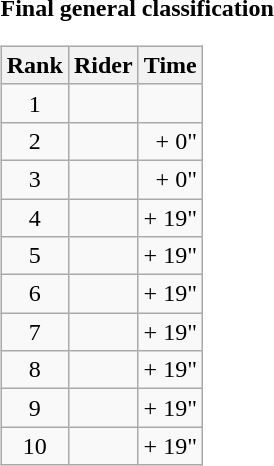<table>
<tr>
<td><strong>Final general classification</strong><br><table class="wikitable">
<tr>
<th scope="col">Rank</th>
<th scope="col">Rider</th>
<th scope="col">Time</th>
</tr>
<tr>
<td style="text-align:center;">1</td>
<td></td>
<td style="text-align:right;"></td>
</tr>
<tr>
<td style="text-align:center;">2</td>
<td></td>
<td style="text-align:right;">+ 0"</td>
</tr>
<tr>
<td style="text-align:center;">3</td>
<td></td>
<td style="text-align:right;">+ 0"</td>
</tr>
<tr>
<td style="text-align:center;">4</td>
<td></td>
<td style="text-align:right;">+ 19"</td>
</tr>
<tr>
<td style="text-align:center;">5</td>
<td></td>
<td style="text-align:right;">+ 19"</td>
</tr>
<tr>
<td style="text-align:center;">6</td>
<td></td>
<td style="text-align:right;">+ 19"</td>
</tr>
<tr>
<td style="text-align:center;">7</td>
<td></td>
<td style="text-align:right;">+ 19"</td>
</tr>
<tr>
<td style="text-align:center;">8</td>
<td></td>
<td style="text-align:right;">+ 19"</td>
</tr>
<tr>
<td style="text-align:center;">9</td>
<td></td>
<td style="text-align:right;">+ 19"</td>
</tr>
<tr>
<td style="text-align:center;">10</td>
<td></td>
<td style="text-align:right;">+ 19"</td>
</tr>
</table>
</td>
</tr>
</table>
